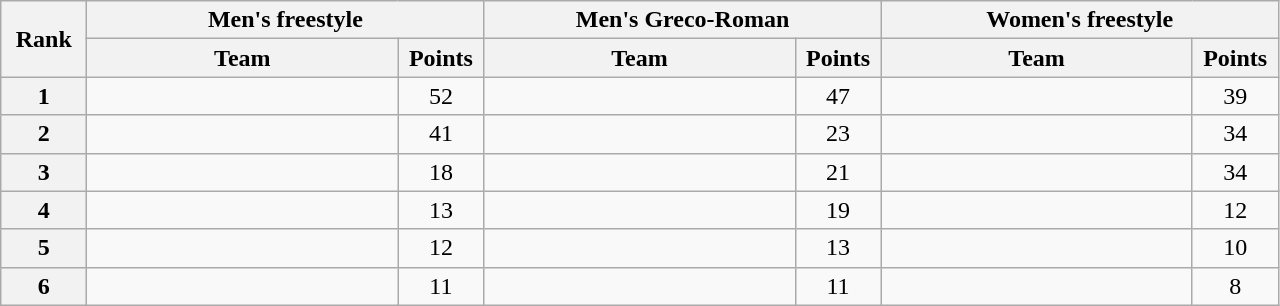<table class="wikitable" style="text-align:center;">
<tr>
<th width=50 rowspan="2">Rank</th>
<th colspan="2">Men's freestyle</th>
<th colspan="2">Men's Greco-Roman</th>
<th colspan="2">Women's freestyle</th>
</tr>
<tr>
<th width=200>Team</th>
<th width=50>Points</th>
<th width=200>Team</th>
<th width=50>Points</th>
<th width=200>Team</th>
<th width=50>Points</th>
</tr>
<tr>
<th>1</th>
<td align=left></td>
<td>52</td>
<td align=left></td>
<td>47</td>
<td align=left></td>
<td>39</td>
</tr>
<tr>
<th>2</th>
<td align=left></td>
<td>41</td>
<td align=left></td>
<td>23</td>
<td align=left></td>
<td>34</td>
</tr>
<tr>
<th>3</th>
<td align=left></td>
<td>18</td>
<td align=left></td>
<td>21</td>
<td align=left></td>
<td>34</td>
</tr>
<tr>
<th>4</th>
<td align=left></td>
<td>13</td>
<td align=left></td>
<td>19</td>
<td align=left></td>
<td>12</td>
</tr>
<tr>
<th>5</th>
<td align=left></td>
<td>12</td>
<td align=left></td>
<td>13</td>
<td align=left></td>
<td>10</td>
</tr>
<tr>
<th>6</th>
<td align=left></td>
<td>11</td>
<td align=left></td>
<td>11</td>
<td align=left></td>
<td>8</td>
</tr>
</table>
